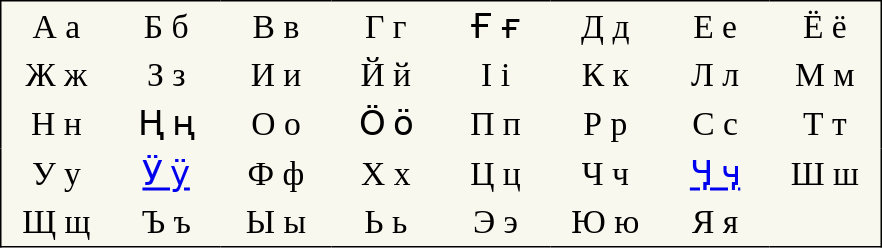<table style="font-family:Arial Unicode MS; font-size:1.4em; border-color:#000000; border-width:1px; border-style:solid; border-collapse:collapse; background-color:#F8F8EF">
<tr>
<td style="width:3em; text-align:center; padding: 3px;">А а</td>
<td style="width:3em; text-align:center; padding: 3px;">Б б</td>
<td style="width:3em; text-align:center; padding: 3px;">В в</td>
<td style="width:3em; text-align:center; padding: 3px;">Г г</td>
<td style="width:3em; text-align:center; padding: 3px;">Ғ ғ</td>
<td style="width:3em; text-align:center; padding: 3px;">Д д</td>
<td style="width:3em; text-align:center; padding: 3px;">Е е</td>
<td style="width:3em; text-align:center; padding: 3px;">Ё ё</td>
</tr>
<tr>
<td style="width:3em; text-align:center; padding: 3px;">Ж ж</td>
<td style="width:3em; text-align:center; padding: 3px;">З з</td>
<td style="width:3em; text-align:center; padding: 3px;">И и</td>
<td style="width:3em; text-align:center; padding: 3px;">Й й</td>
<td style="width:3em; text-align:center; padding: 3px;">І і</td>
<td style="width:3em; text-align:center; padding: 3px;">К к</td>
<td style="width:3em; text-align:center; padding: 3px;">Л л</td>
<td style="width:3em; text-align:center; padding: 3px;">М м</td>
</tr>
<tr>
<td style="width:3em; text-align:center; padding: 3px;">Н н</td>
<td style="width:3em; text-align:center; padding: 3px;">Ң ң</td>
<td style="width:3em; text-align:center; padding: 3px;">О о</td>
<td style="width:3em; text-align:center; padding: 3px;">Ӧ ӧ</td>
<td style="width:3em; text-align:center; padding: 3px;">П п</td>
<td style="width:3em; text-align:center; padding: 3px;">Р р</td>
<td style="width:3em; text-align:center; padding: 3px;">С с</td>
<td style="width:3em; text-align:center; padding: 3px;">Т т</td>
</tr>
<tr>
<td style="width:3em; text-align:center; padding: 3px;">У у</td>
<td style="width:3em; text-align:center; padding: 3px;"><a href='#'>Ӱ ӱ</a></td>
<td style="width:3em; text-align:center; padding: 3px;">Ф ф</td>
<td style="width:3em; text-align:center; padding: 3px;">Х х</td>
<td style="width:3em; text-align:center; padding: 3px;">Ц ц</td>
<td style="width:3em; text-align:center; padding: 3px;">Ч ч</td>
<td style="width:3em; text-align:center; padding: 3px;"><a href='#'>Ӌ ӌ</a></td>
<td style="width:3em; text-align:center; padding: 3px;">Ш ш</td>
</tr>
<tr>
<td style="width:3em; text-align:center; padding: 3px;">Щ щ</td>
<td style="width:3em; text-align:center; padding: 3px;">Ъ ъ</td>
<td style="width:3em; text-align:center; padding: 3px;">Ы ы</td>
<td style="width:3em; text-align:center; padding: 3px;">Ь ь</td>
<td style="width:3em; text-align:center; padding: 3px;">Э э</td>
<td style="width:3em; text-align:center; padding: 3px;">Ю ю</td>
<td style="width:3em; text-align:center; padding: 3px;">Я я</td>
<td></td>
</tr>
</table>
